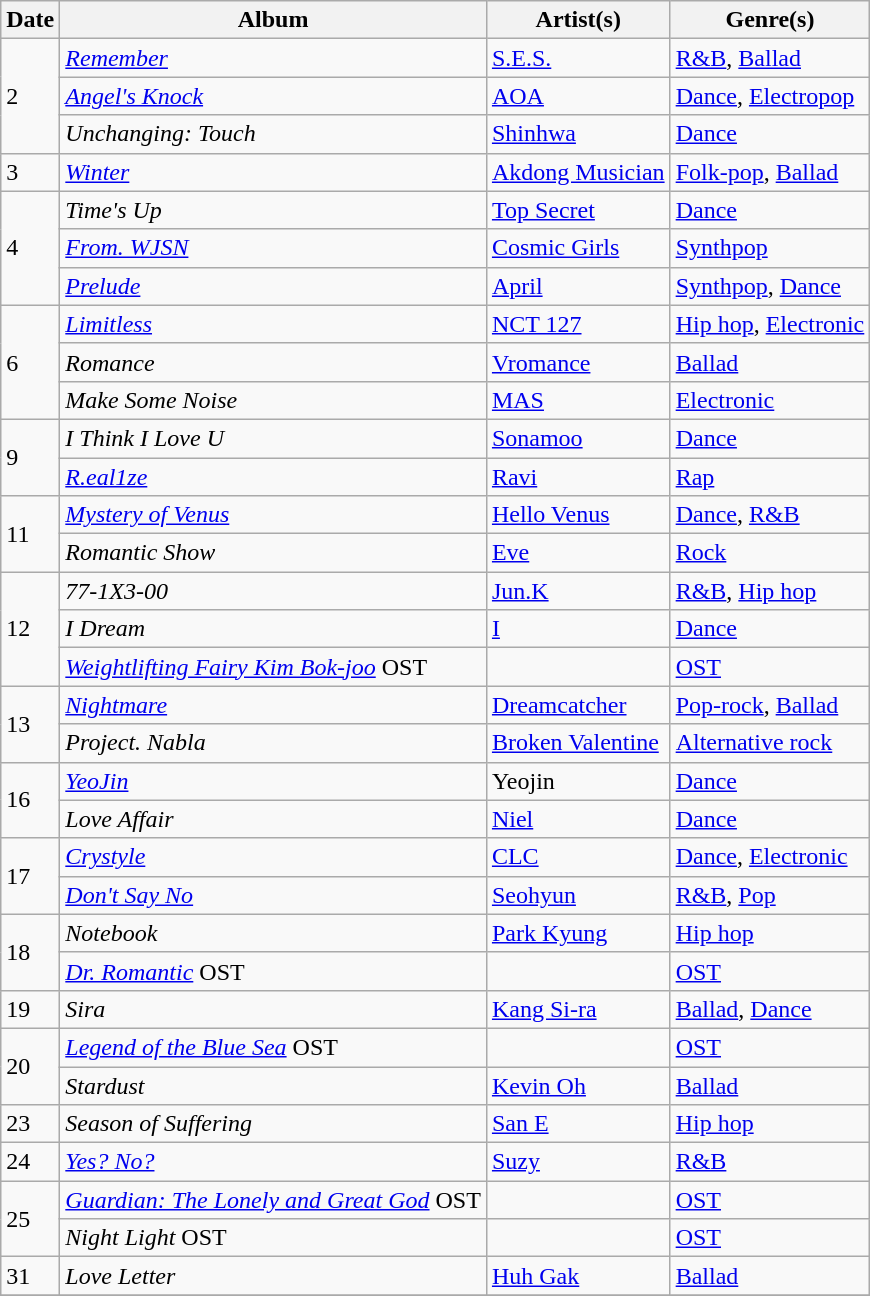<table class="wikitable">
<tr>
<th>Date</th>
<th>Album</th>
<th>Artist(s)</th>
<th>Genre(s)</th>
</tr>
<tr>
<td rowspan="3">2</td>
<td><em><a href='#'>Remember</a></em></td>
<td><a href='#'>S.E.S.</a></td>
<td><a href='#'>R&B</a>, <a href='#'>Ballad</a></td>
</tr>
<tr>
<td><em><a href='#'>Angel's Knock</a></em></td>
<td><a href='#'>AOA</a></td>
<td><a href='#'>Dance</a>, <a href='#'>Electropop</a></td>
</tr>
<tr>
<td><em>Unchanging: Touch</em></td>
<td><a href='#'>Shinhwa</a></td>
<td><a href='#'>Dance</a></td>
</tr>
<tr>
<td>3</td>
<td><em><a href='#'>Winter</a></em></td>
<td><a href='#'>Akdong Musician</a></td>
<td><a href='#'>Folk-pop</a>, <a href='#'>Ballad</a></td>
</tr>
<tr>
<td rowspan="3">4</td>
<td><em>Time's Up</em></td>
<td><a href='#'>Top Secret</a></td>
<td><a href='#'>Dance</a></td>
</tr>
<tr>
<td><em><a href='#'>From. WJSN</a></em></td>
<td><a href='#'>Cosmic Girls</a></td>
<td><a href='#'>Synthpop</a></td>
</tr>
<tr>
<td><em><a href='#'>Prelude</a></em></td>
<td><a href='#'>April</a></td>
<td><a href='#'>Synthpop</a>, <a href='#'>Dance</a></td>
</tr>
<tr>
<td rowspan="3">6</td>
<td><em><a href='#'>Limitless</a></em></td>
<td><a href='#'>NCT 127</a></td>
<td><a href='#'>Hip hop</a>, <a href='#'>Electronic</a></td>
</tr>
<tr>
<td><em>Romance</em></td>
<td><a href='#'>Vromance</a></td>
<td><a href='#'>Ballad</a></td>
</tr>
<tr>
<td><em>Make Some Noise</em></td>
<td><a href='#'>MAS</a></td>
<td><a href='#'>Electronic</a></td>
</tr>
<tr>
<td rowspan="2">9</td>
<td><em>I Think I Love U</em></td>
<td><a href='#'>Sonamoo</a></td>
<td><a href='#'>Dance</a></td>
</tr>
<tr>
<td><em><a href='#'>R.eal1ze</a></em></td>
<td><a href='#'>Ravi</a></td>
<td><a href='#'>Rap</a></td>
</tr>
<tr>
<td rowspan="2">11</td>
<td><em><a href='#'>Mystery of Venus</a></em></td>
<td><a href='#'>Hello Venus</a></td>
<td><a href='#'>Dance</a>, <a href='#'>R&B</a></td>
</tr>
<tr>
<td><em>Romantic Show</em></td>
<td><a href='#'>Eve</a></td>
<td><a href='#'>Rock</a></td>
</tr>
<tr>
<td rowspan="3">12</td>
<td><em>77-1X3-00</em></td>
<td><a href='#'>Jun.K</a></td>
<td><a href='#'>R&B</a>, <a href='#'>Hip hop</a></td>
</tr>
<tr>
<td><em>I Dream</em></td>
<td><a href='#'>I</a></td>
<td><a href='#'>Dance</a></td>
</tr>
<tr>
<td><em><a href='#'>Weightlifting Fairy Kim Bok-joo</a></em> OST</td>
<td></td>
<td><a href='#'>OST</a></td>
</tr>
<tr>
<td rowspan="2">13</td>
<td><em><a href='#'>Nightmare</a></em></td>
<td><a href='#'>Dreamcatcher</a></td>
<td><a href='#'>Pop-rock</a>, <a href='#'>Ballad</a></td>
</tr>
<tr>
<td><em>Project. Nabla</em></td>
<td><a href='#'>Broken Valentine</a></td>
<td><a href='#'>Alternative rock</a></td>
</tr>
<tr>
<td rowspan="2">16</td>
<td><em><a href='#'>YeoJin</a></em></td>
<td>Yeojin</td>
<td><a href='#'>Dance</a></td>
</tr>
<tr>
<td><em>Love Affair</em></td>
<td><a href='#'>Niel</a></td>
<td><a href='#'>Dance</a></td>
</tr>
<tr>
<td rowspan="2">17</td>
<td><em><a href='#'>Crystyle</a></em></td>
<td><a href='#'>CLC</a></td>
<td><a href='#'>Dance</a>, <a href='#'>Electronic</a></td>
</tr>
<tr>
<td><em><a href='#'>Don't Say No</a></em></td>
<td><a href='#'>Seohyun</a></td>
<td><a href='#'>R&B</a>, <a href='#'>Pop</a></td>
</tr>
<tr>
<td rowspan="2">18</td>
<td><em>Notebook</em></td>
<td><a href='#'>Park Kyung</a></td>
<td><a href='#'>Hip hop</a></td>
</tr>
<tr>
<td><em><a href='#'>Dr. Romantic</a></em> OST</td>
<td></td>
<td><a href='#'>OST</a></td>
</tr>
<tr>
<td>19</td>
<td><em>Sira</em></td>
<td><a href='#'>Kang Si-ra</a></td>
<td><a href='#'>Ballad</a>, <a href='#'>Dance</a></td>
</tr>
<tr>
<td rowspan="2">20</td>
<td><em><a href='#'>Legend of the Blue Sea</a></em> OST</td>
<td></td>
<td><a href='#'>OST</a></td>
</tr>
<tr>
<td><em>Stardust</em></td>
<td><a href='#'>Kevin Oh</a></td>
<td><a href='#'>Ballad</a></td>
</tr>
<tr>
<td>23</td>
<td><em>Season of Suffering</em></td>
<td><a href='#'>San E</a></td>
<td><a href='#'>Hip hop</a></td>
</tr>
<tr>
<td>24</td>
<td><em><a href='#'>Yes? No?</a></em></td>
<td><a href='#'>Suzy</a></td>
<td><a href='#'>R&B</a></td>
</tr>
<tr>
<td rowspan="2">25</td>
<td><em><a href='#'>Guardian: The Lonely and Great God</a></em> OST</td>
<td></td>
<td><a href='#'>OST</a></td>
</tr>
<tr>
<td><em>Night Light</em> OST</td>
<td></td>
<td><a href='#'>OST</a></td>
</tr>
<tr>
<td>31</td>
<td><em>Love Letter</em></td>
<td><a href='#'>Huh Gak</a></td>
<td><a href='#'>Ballad</a></td>
</tr>
<tr>
</tr>
</table>
